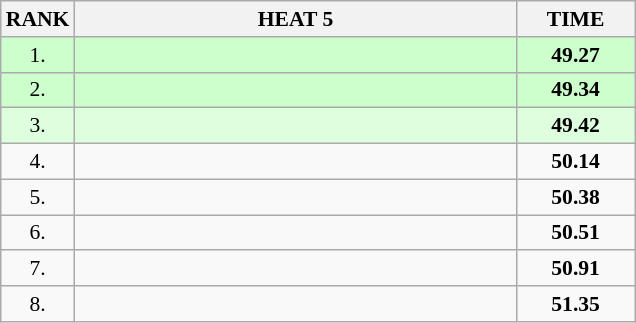<table class="wikitable" style="border-collapse: collapse; font-size: 90%;">
<tr>
<th>RANK</th>
<th style="width: 20em">HEAT 5</th>
<th style="width: 5em">TIME</th>
</tr>
<tr style="background:#ccffcc;">
<td align="center">1.</td>
<td></td>
<td align="center"><strong>49.27</strong></td>
</tr>
<tr style="background:#ccffcc;">
<td align="center">2.</td>
<td></td>
<td align="center"><strong>49.34</strong></td>
</tr>
<tr style="background:#ddffdd;">
<td align="center">3.</td>
<td></td>
<td align="center"><strong>49.42</strong></td>
</tr>
<tr>
<td align="center">4.</td>
<td></td>
<td align="center"><strong>50.14</strong></td>
</tr>
<tr>
<td align="center">5.</td>
<td></td>
<td align="center"><strong>50.38</strong></td>
</tr>
<tr>
<td align="center">6.</td>
<td></td>
<td align="center"><strong>50.51</strong></td>
</tr>
<tr>
<td align="center">7.</td>
<td></td>
<td align="center"><strong>50.91</strong></td>
</tr>
<tr>
<td align="center">8.</td>
<td></td>
<td align="center"><strong>51.35</strong></td>
</tr>
</table>
